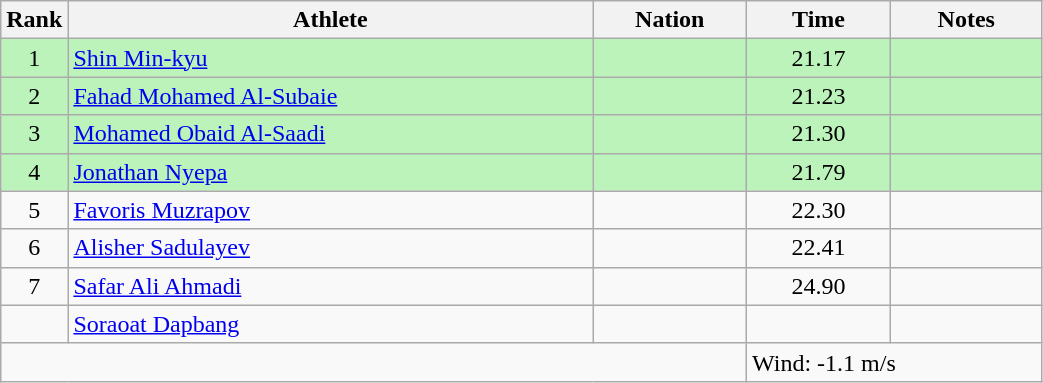<table class="wikitable sortable" style="text-align:center;width: 55%;">
<tr>
<th scope="col" style="width: 10px;">Rank</th>
<th scope="col">Athlete</th>
<th scope="col">Nation</th>
<th scope="col">Time</th>
<th scope="col">Notes</th>
</tr>
<tr bgcolor=bbf3bb>
<td>1</td>
<td align=left><a href='#'>Shin Min-kyu</a></td>
<td align=left></td>
<td>21.17</td>
<td></td>
</tr>
<tr bgcolor=bbf3bb>
<td>2</td>
<td align=left><a href='#'>Fahad Mohamed Al-Subaie</a></td>
<td align=left></td>
<td>21.23</td>
<td></td>
</tr>
<tr bgcolor=bbf3bb>
<td>3</td>
<td align=left><a href='#'>Mohamed Obaid Al-Saadi</a></td>
<td align=left></td>
<td>21.30</td>
<td></td>
</tr>
<tr bgcolor=bbf3bb>
<td>4</td>
<td align=left><a href='#'>Jonathan Nyepa</a></td>
<td align=left></td>
<td>21.79</td>
<td></td>
</tr>
<tr>
<td>5</td>
<td align=left><a href='#'>Favoris Muzrapov</a></td>
<td align=left></td>
<td>22.30</td>
<td></td>
</tr>
<tr>
<td>6</td>
<td align=left><a href='#'>Alisher Sadulayev</a></td>
<td align=left></td>
<td>22.41</td>
<td></td>
</tr>
<tr>
<td>7</td>
<td align=left><a href='#'>Safar Ali Ahmadi</a></td>
<td align=left></td>
<td>24.90</td>
<td></td>
</tr>
<tr>
<td></td>
<td align=left><a href='#'>Soraoat Dapbang</a></td>
<td align=left></td>
<td></td>
<td></td>
</tr>
<tr class="sortbottom">
<td colspan="3"></td>
<td colspan="2" style="text-align:left;">Wind: -1.1 m/s</td>
</tr>
</table>
